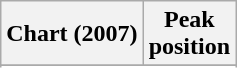<table class="wikitable sortable plainrowheaders" style="text-align:center">
<tr>
<th scope="col">Chart (2007)</th>
<th scope="col">Peak<br>position</th>
</tr>
<tr>
</tr>
<tr>
</tr>
</table>
